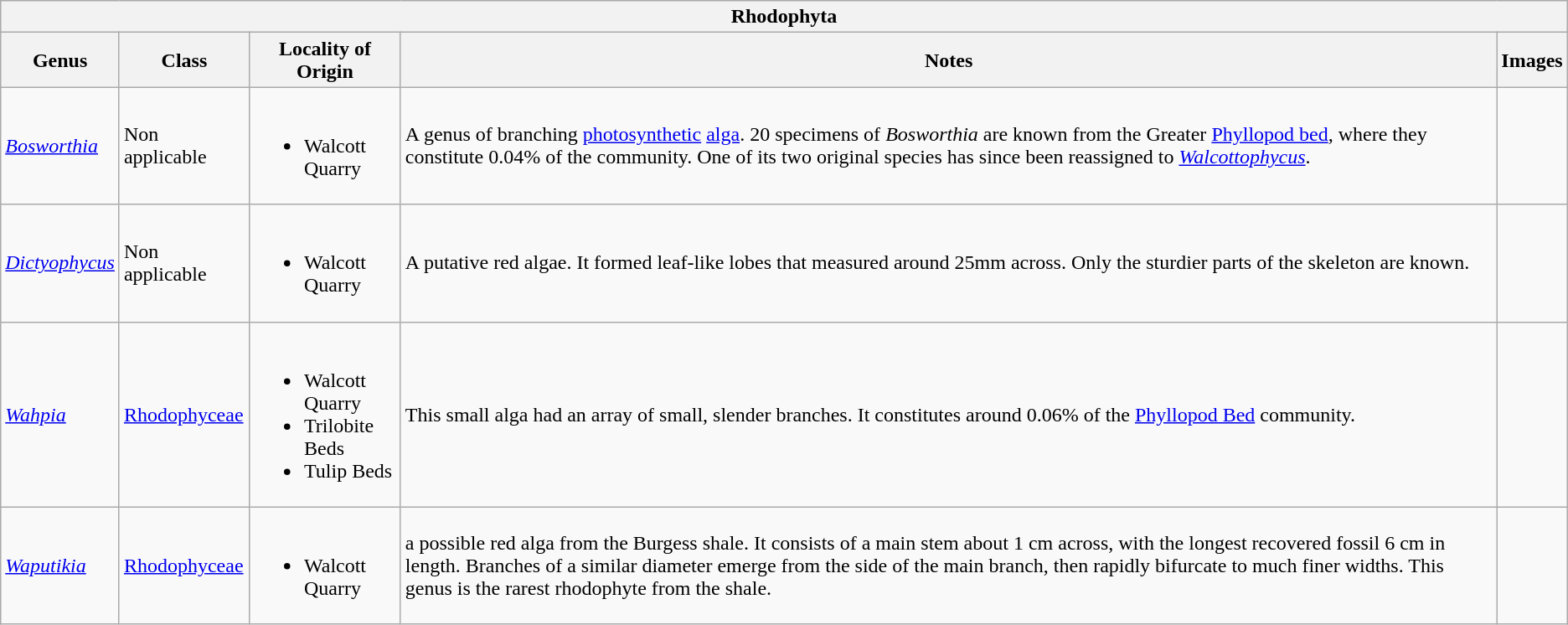<table class="wikitable sortable mw-collapsible">
<tr>
<th colspan="6" align="center">Rhodophyta</th>
</tr>
<tr>
<th>Genus</th>
<th>Class</th>
<th>Locality of Origin</th>
<th>Notes</th>
<th>Images</th>
</tr>
<tr>
<td><em><a href='#'>Bosworthia</a></em></td>
<td>Non applicable</td>
<td><br><ul><li>Walcott Quarry</li></ul></td>
<td>A genus of branching <a href='#'>photosynthetic</a> <a href='#'>alga</a>. 20 specimens of <em>Bosworthia</em> are known from the Greater <a href='#'>Phyllopod bed</a>, where they constitute 0.04% of the community. One of its two original species has since been reassigned to <em><a href='#'>Walcottophycus</a></em>.</td>
<td></td>
</tr>
<tr>
<td><em><a href='#'>Dictyophycus</a></em></td>
<td>Non applicable</td>
<td><br><ul><li>Walcott Quarry</li></ul></td>
<td>A putative red algae. It formed leaf-like lobes that measured around 25mm across. Only the sturdier parts of the skeleton are known.</td>
<td></td>
</tr>
<tr>
<td><em><a href='#'>Wahpia</a></em></td>
<td><a href='#'>Rhodophyceae</a></td>
<td><br><ul><li>Walcott Quarry</li><li>Trilobite Beds</li><li>Tulip Beds</li></ul></td>
<td>This small alga had an array of small, slender branches. It constitutes around 0.06% of the <a href='#'>Phyllopod Bed</a> community.</td>
<td></td>
</tr>
<tr>
<td><em><a href='#'>Waputikia</a></em></td>
<td><a href='#'>Rhodophyceae</a></td>
<td><br><ul><li>Walcott Quarry</li></ul></td>
<td>a possible red alga from the Burgess shale. It consists of a main stem about 1 cm across, with the longest recovered fossil 6 cm in length. Branches of a similar diameter emerge from the side of the main branch, then rapidly bifurcate to much finer widths. This genus is the rarest rhodophyte from the shale.</td>
<td></td>
</tr>
</table>
